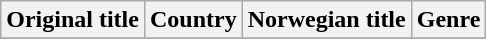<table class="wikitable">
<tr>
<th>Original title</th>
<th>Country</th>
<th>Norwegian title</th>
<th>Genre</th>
</tr>
<tr>
</tr>
</table>
